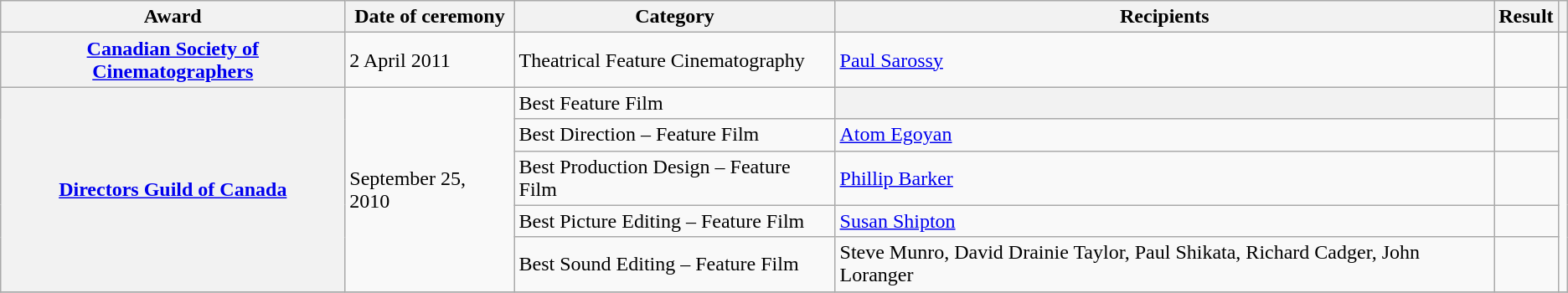<table class="wikitable plainrowheaders sortable">
<tr>
<th scope="col">Award</th>
<th scope="col">Date of ceremony</th>
<th scope="col">Category</th>
<th scope="col">Recipients</th>
<th scope="col">Result</th>
<th scope="col" class="unsortable"></th>
</tr>
<tr>
<th scope="row"><a href='#'>Canadian Society of Cinematographers</a></th>
<td>2 April 2011</td>
<td>Theatrical Feature Cinematography</td>
<td><a href='#'>Paul Sarossy</a></td>
<td></td>
<td></td>
</tr>
<tr>
<th scope="row" rowspan=5><a href='#'>Directors Guild of Canada</a></th>
<td rowspan="5">September 25, 2010</td>
<td>Best Feature Film</td>
<th></th>
<td></td>
<td rowspan="5"></td>
</tr>
<tr>
<td>Best Direction – Feature Film</td>
<td><a href='#'>Atom Egoyan</a></td>
<td></td>
</tr>
<tr>
<td>Best Production Design – Feature Film</td>
<td><a href='#'>Phillip Barker</a></td>
<td></td>
</tr>
<tr>
<td>Best Picture Editing – Feature Film</td>
<td><a href='#'>Susan Shipton</a></td>
<td></td>
</tr>
<tr>
<td>Best Sound Editing – Feature Film</td>
<td>Steve Munro, David Drainie Taylor, Paul Shikata, Richard Cadger, John Loranger</td>
<td></td>
</tr>
<tr>
</tr>
</table>
